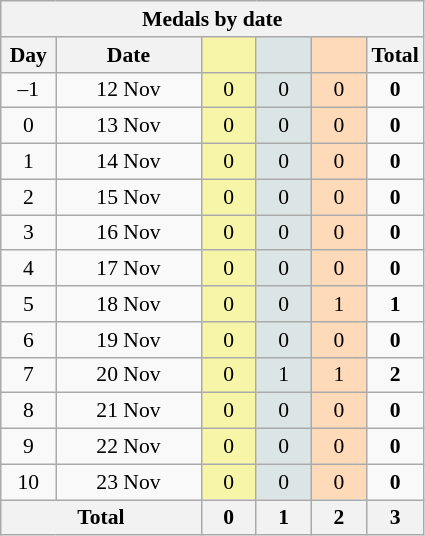<table class="wikitable" style="font-size:90%; text-align:center;">
<tr style="background:#efefef;">
<th colspan=6><strong>Medals by date</strong></th>
</tr>
<tr>
<th width=30><strong>Day</strong></th>
<th width=90><strong>Date</strong></th>
<th width=30 style="background:#F7F6A8;"></th>
<th width=30 style="background:#DCE5E5;"></th>
<th width=30 style="background:#FFDAB9;"></th>
<th width=30><strong>Total</strong></th>
</tr>
<tr>
<td>–1</td>
<td>12 Nov</td>
<td style="background:#F7F6A8;">0</td>
<td style="background:#DCE5E5;">0</td>
<td style="background:#FFDAB9;">0</td>
<td><strong>0</strong></td>
</tr>
<tr>
<td>0</td>
<td>13 Nov</td>
<td style="background:#F7F6A8;">0</td>
<td style="background:#DCE5E5;">0</td>
<td style="background:#FFDAB9;">0</td>
<td><strong>0</strong></td>
</tr>
<tr>
<td>1</td>
<td>14 Nov</td>
<td style="background:#F7F6A8;">0</td>
<td style="background:#DCE5E5;">0</td>
<td style="background:#FFDAB9;">0</td>
<td><strong>0</strong></td>
</tr>
<tr>
<td>2</td>
<td>15 Nov</td>
<td style="background:#F7F6A8;">0</td>
<td style="background:#DCE5E5;">0</td>
<td style="background:#FFDAB9;">0</td>
<td><strong>0</strong></td>
</tr>
<tr>
<td>3</td>
<td>16 Nov</td>
<td style="background:#F7F6A8;">0</td>
<td style="background:#DCE5E5;">0</td>
<td style="background:#FFDAB9;">0</td>
<td><strong>0</strong></td>
</tr>
<tr>
<td>4</td>
<td>17 Nov</td>
<td style="background:#F7F6A8;">0</td>
<td style="background:#DCE5E5;">0</td>
<td style="background:#FFDAB9;">0</td>
<td><strong>0</strong></td>
</tr>
<tr>
<td>5</td>
<td>18 Nov</td>
<td style="background:#F7F6A8;">0</td>
<td style="background:#DCE5E5;">0</td>
<td style="background:#FFDAB9;">1</td>
<td><strong>1</strong></td>
</tr>
<tr>
<td>6</td>
<td>19 Nov</td>
<td style="background:#F7F6A8;">0</td>
<td style="background:#DCE5E5;">0</td>
<td style="background:#FFDAB9;">0</td>
<td><strong>0</strong></td>
</tr>
<tr>
<td>7</td>
<td>20 Nov</td>
<td style="background:#F7F6A8;">0</td>
<td style="background:#DCE5E5;">1</td>
<td style="background:#FFDAB9;">1</td>
<td><strong>2</strong></td>
</tr>
<tr>
<td>8</td>
<td>21 Nov</td>
<td style="background:#F7F6A8;">0</td>
<td style="background:#DCE5E5;">0</td>
<td style="background:#FFDAB9;">0</td>
<td><strong>0</strong></td>
</tr>
<tr>
<td>9</td>
<td>22 Nov</td>
<td style="background:#F7F6A8;">0</td>
<td style="background:#DCE5E5;">0</td>
<td style="background:#FFDAB9;">0</td>
<td><strong>0</strong></td>
</tr>
<tr>
<td>10</td>
<td>23 Nov</td>
<td style="background:#F7F6A8;">0</td>
<td style="background:#DCE5E5;">0</td>
<td style="background:#FFDAB9;">0</td>
<td><strong>0</strong></td>
</tr>
<tr>
<th colspan="2"><strong>Total</strong></th>
<th><strong>0</strong></th>
<th><strong>1</strong></th>
<th><strong>2</strong></th>
<th><strong>3</strong></th>
</tr>
</table>
